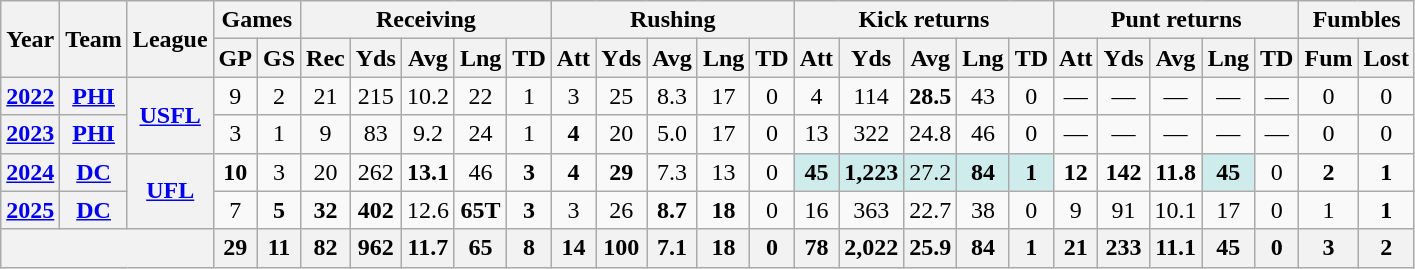<table class="wikitable" style="text-align:center;">
<tr>
<th rowspan="2">Year</th>
<th rowspan="2">Team</th>
<th rowspan="2">League</th>
<th colspan="2">Games</th>
<th colspan="5">Receiving</th>
<th colspan="5">Rushing</th>
<th colspan="5">Kick returns</th>
<th colspan="5">Punt returns</th>
<th colspan="2">Fumbles</th>
</tr>
<tr>
<th>GP</th>
<th>GS</th>
<th>Rec</th>
<th>Yds</th>
<th>Avg</th>
<th>Lng</th>
<th>TD</th>
<th>Att</th>
<th>Yds</th>
<th>Avg</th>
<th>Lng</th>
<th>TD</th>
<th>Att</th>
<th>Yds</th>
<th>Avg</th>
<th>Lng</th>
<th>TD</th>
<th>Att</th>
<th>Yds</th>
<th>Avg</th>
<th>Lng</th>
<th>TD</th>
<th>Fum</th>
<th>Lost</th>
</tr>
<tr>
<th><a href='#'>2022</a></th>
<th><a href='#'>PHI</a></th>
<th rowspan="2"><a href='#'>USFL</a></th>
<td>9</td>
<td>2</td>
<td>21</td>
<td>215</td>
<td>10.2</td>
<td>22</td>
<td>1</td>
<td>3</td>
<td>25</td>
<td>8.3</td>
<td>17</td>
<td>0</td>
<td>4</td>
<td>114</td>
<td><strong>28.5</strong></td>
<td>43</td>
<td>0</td>
<td>—</td>
<td>—</td>
<td>—</td>
<td>—</td>
<td>—</td>
<td>0</td>
<td>0</td>
</tr>
<tr>
<th><a href='#'>2023</a></th>
<th><a href='#'>PHI</a></th>
<td>3</td>
<td>1</td>
<td>9</td>
<td>83</td>
<td>9.2</td>
<td>24</td>
<td>1</td>
<td><strong>4</strong></td>
<td>20</td>
<td>5.0</td>
<td>17</td>
<td>0</td>
<td>13</td>
<td>322</td>
<td>24.8</td>
<td>46</td>
<td>0</td>
<td>—</td>
<td>—</td>
<td>—</td>
<td>—</td>
<td>—</td>
<td>0</td>
<td>0</td>
</tr>
<tr>
<th><a href='#'>2024</a></th>
<th><a href='#'>DC</a></th>
<th rowspan="2"><a href='#'>UFL</a></th>
<td><strong>10</strong></td>
<td>3</td>
<td>20</td>
<td>262</td>
<td><strong>13.1</strong></td>
<td>46</td>
<td><strong>3</strong></td>
<td><strong>4</strong></td>
<td><strong>29</strong></td>
<td>7.3</td>
<td>13</td>
<td>0</td>
<td style="background:#cfecec;"><strong>45</strong></td>
<td style="background:#cfecec;"><strong>1,223</strong></td>
<td style="background:#cfecec;">27.2</td>
<td style="background:#cfecec;"><strong>84</strong></td>
<td style="background:#cfecec;"><strong>1</strong></td>
<td><strong>12</strong></td>
<td><strong>142</strong></td>
<td><strong>11.8</strong></td>
<td style="background:#cfecec;"><strong>45</strong></td>
<td>0</td>
<td><strong>2</strong></td>
<td><strong>1</strong></td>
</tr>
<tr>
<th><a href='#'>2025</a></th>
<th><a href='#'>DC</a></th>
<td>7</td>
<td><strong>5</strong></td>
<td><strong>32</strong></td>
<td><strong>402</strong></td>
<td>12.6</td>
<td><strong>65T</strong></td>
<td><strong>3</strong></td>
<td>3</td>
<td>26</td>
<td><strong>8.7</strong></td>
<td><strong>18</strong></td>
<td>0</td>
<td>16</td>
<td>363</td>
<td>22.7</td>
<td>38</td>
<td>0</td>
<td>9</td>
<td>91</td>
<td>10.1</td>
<td>17</td>
<td>0</td>
<td>1</td>
<td><strong>1</strong></td>
</tr>
<tr>
<th colspan="3"></th>
<th>29</th>
<th>11</th>
<th>82</th>
<th>962</th>
<th>11.7</th>
<th>65</th>
<th>8</th>
<th>14</th>
<th>100</th>
<th>7.1</th>
<th>18</th>
<th>0</th>
<th>78</th>
<th>2,022</th>
<th>25.9</th>
<th>84</th>
<th>1</th>
<th>21</th>
<th>233</th>
<th>11.1</th>
<th>45</th>
<th>0</th>
<th>3</th>
<th>2</th>
</tr>
</table>
